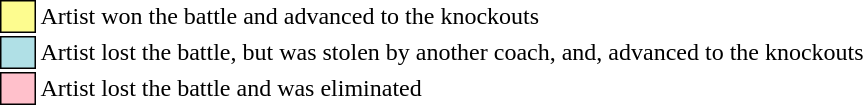<table class="toccolours" style="font-size: 100%">
<tr>
<td style="background:#fdfc8f; border:1px solid black">     </td>
<td>Artist won the battle and advanced to the knockouts</td>
</tr>
<tr>
<td style="background:#b0e0e6; border:1px solid black">     </td>
<td>Artist lost the battle, but was stolen by another coach, and, advanced to the knockouts</td>
</tr>
<tr>
<td style="background: pink; border:1px solid black">     </td>
<td>Artist lost the battle and was eliminated</td>
</tr>
</table>
